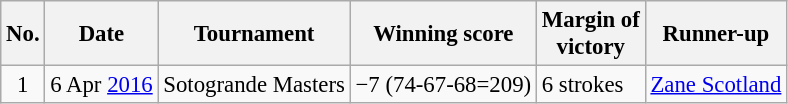<table class="wikitable" style="font-size:95%;">
<tr>
<th>No.</th>
<th>Date</th>
<th>Tournament</th>
<th>Winning score</th>
<th>Margin of<br>victory</th>
<th>Runner-up</th>
</tr>
<tr>
<td align=center>1</td>
<td align=right>6 Apr <a href='#'>2016</a></td>
<td>Sotogrande Masters</td>
<td>−7 (74-67-68=209)</td>
<td>6 strokes</td>
<td> <a href='#'>Zane Scotland</a></td>
</tr>
</table>
